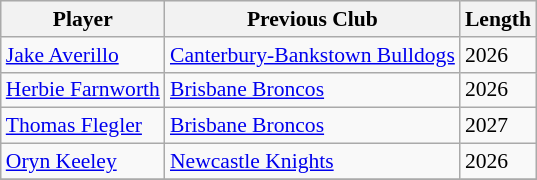<table class="wikitable sortable" style="text-align: left; font-size:90%">
<tr style="background:#efefef;">
<th>Player</th>
<th>Previous Club</th>
<th>Length</th>
</tr>
<tr>
<td><a href='#'>Jake Averillo</a></td>
<td><a href='#'>Canterbury-Bankstown Bulldogs</a></td>
<td>2026</td>
</tr>
<tr>
<td><a href='#'>Herbie Farnworth</a></td>
<td><a href='#'>Brisbane Broncos</a></td>
<td>2026</td>
</tr>
<tr>
<td><a href='#'>Thomas Flegler</a></td>
<td><a href='#'>Brisbane Broncos</a></td>
<td>2027</td>
</tr>
<tr>
<td><a href='#'>Oryn Keeley</a></td>
<td><a href='#'>Newcastle Knights</a></td>
<td>2026</td>
</tr>
<tr>
</tr>
</table>
